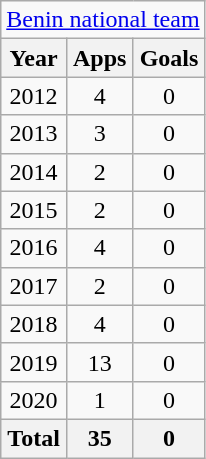<table class="wikitable" style="text-align:center">
<tr>
<td colspan="3"><a href='#'>Benin national team</a></td>
</tr>
<tr>
<th>Year</th>
<th>Apps</th>
<th>Goals</th>
</tr>
<tr>
<td>2012</td>
<td>4</td>
<td>0</td>
</tr>
<tr>
<td>2013</td>
<td>3</td>
<td>0</td>
</tr>
<tr>
<td>2014</td>
<td>2</td>
<td>0</td>
</tr>
<tr>
<td>2015</td>
<td>2</td>
<td>0</td>
</tr>
<tr>
<td>2016</td>
<td>4</td>
<td>0</td>
</tr>
<tr>
<td>2017</td>
<td>2</td>
<td>0</td>
</tr>
<tr>
<td>2018</td>
<td>4</td>
<td>0</td>
</tr>
<tr>
<td>2019</td>
<td>13</td>
<td>0</td>
</tr>
<tr>
<td>2020</td>
<td>1</td>
<td>0</td>
</tr>
<tr>
<th>Total</th>
<th>35</th>
<th>0</th>
</tr>
</table>
